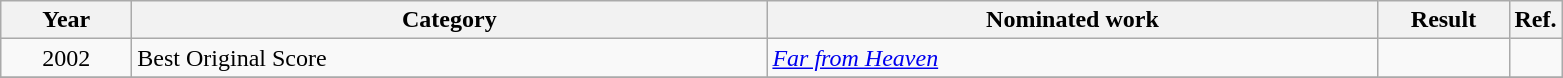<table class=wikitable>
<tr>
<th scope="col" style="width:5em;">Year</th>
<th scope="col" style="width:26em;">Category</th>
<th scope="col" style="width:25em;">Nominated work</th>
<th scope="col" style="width:5em;">Result</th>
<th>Ref.</th>
</tr>
<tr>
<td style="text-align:center;">2002</td>
<td>Best Original Score</td>
<td><em><a href='#'>Far from Heaven</a></em></td>
<td></td>
<td></td>
</tr>
<tr>
</tr>
</table>
